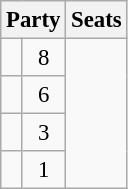<table class="wikitable" style="font-size: 95%;">
<tr>
<th colspan=2>Party</th>
<th>Seats</th>
</tr>
<tr>
<td></td>
<td align="center">8</td>
</tr>
<tr>
<td></td>
<td align="center">6</td>
</tr>
<tr>
<td></td>
<td align="center">3</td>
</tr>
<tr>
<td></td>
<td align="center">1</td>
</tr>
</table>
